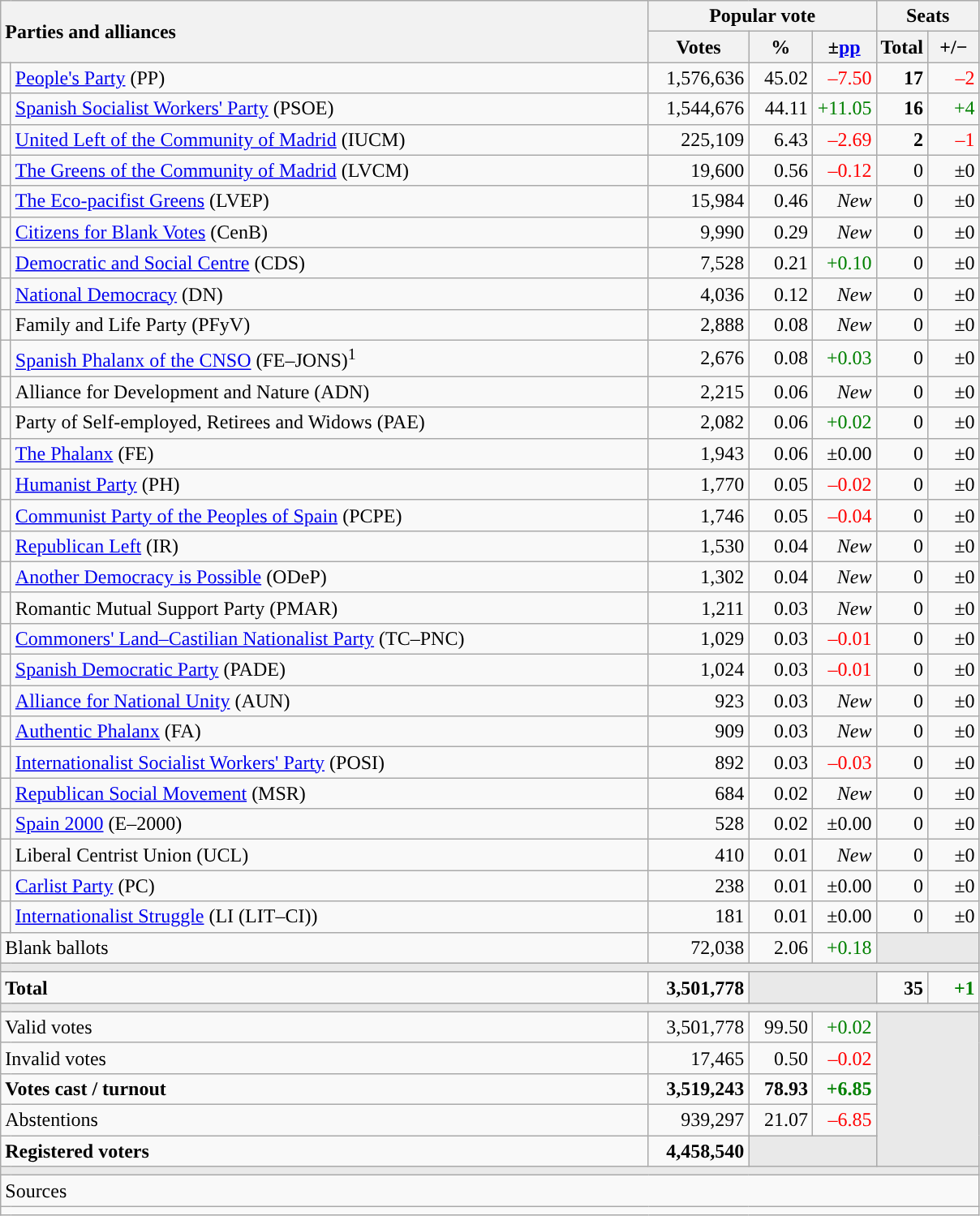<table class="wikitable" style="text-align:right;">
<tr>
<th style="text-align:left;" rowspan="2" colspan="2" width="525">Parties and alliances</th>
<th colspan="3">Popular vote</th>
<th colspan="2">Seats</th>
</tr>
<tr>
<th width="75">Votes</th>
<th width="45">%</th>
<th width="45">±<a href='#'>pp</a></th>
<th width="35">Total</th>
<th width="35">+/−</th>
</tr>
<tr>
<td width="1" style="color:inherit;background:"></td>
<td align="left"><a href='#'>People's Party</a> (PP)</td>
<td>1,576,636</td>
<td>45.02</td>
<td style="color:red;">–7.50</td>
<td><strong>17</strong></td>
<td style="color:red;">–2</td>
</tr>
<tr>
<td style="color:inherit;background:"></td>
<td align="left"><a href='#'>Spanish Socialist Workers' Party</a> (PSOE)</td>
<td>1,544,676</td>
<td>44.11</td>
<td style="color:green;">+11.05</td>
<td><strong>16</strong></td>
<td style="color:green;">+4</td>
</tr>
<tr>
<td style="color:inherit;background:"></td>
<td align="left"><a href='#'>United Left of the Community of Madrid</a> (IUCM)</td>
<td>225,109</td>
<td>6.43</td>
<td style="color:red;">–2.69</td>
<td><strong>2</strong></td>
<td style="color:red;">–1</td>
</tr>
<tr>
<td style="color:inherit;background:"></td>
<td align="left"><a href='#'>The Greens of the Community of Madrid</a> (LVCM)</td>
<td>19,600</td>
<td>0.56</td>
<td style="color:red;">–0.12</td>
<td>0</td>
<td>±0</td>
</tr>
<tr>
<td style="color:inherit;background:"></td>
<td align="left"><a href='#'>The Eco-pacifist Greens</a> (LVEP)</td>
<td>15,984</td>
<td>0.46</td>
<td><em>New</em></td>
<td>0</td>
<td>±0</td>
</tr>
<tr>
<td style="color:inherit;background:"></td>
<td align="left"><a href='#'>Citizens for Blank Votes</a> (CenB)</td>
<td>9,990</td>
<td>0.29</td>
<td><em>New</em></td>
<td>0</td>
<td>±0</td>
</tr>
<tr>
<td style="color:inherit;background:"></td>
<td align="left"><a href='#'>Democratic and Social Centre</a> (CDS)</td>
<td>7,528</td>
<td>0.21</td>
<td style="color:green;">+0.10</td>
<td>0</td>
<td>±0</td>
</tr>
<tr>
<td style="color:inherit;background:"></td>
<td align="left"><a href='#'>National Democracy</a> (DN)</td>
<td>4,036</td>
<td>0.12</td>
<td><em>New</em></td>
<td>0</td>
<td>±0</td>
</tr>
<tr>
<td style="color:inherit;background:"></td>
<td align="left">Family and Life Party (PFyV)</td>
<td>2,888</td>
<td>0.08</td>
<td><em>New</em></td>
<td>0</td>
<td>±0</td>
</tr>
<tr>
<td style="color:inherit;background:"></td>
<td align="left"><a href='#'>Spanish Phalanx of the CNSO</a> (FE–JONS)<sup>1</sup></td>
<td>2,676</td>
<td>0.08</td>
<td style="color:green;">+0.03</td>
<td>0</td>
<td>±0</td>
</tr>
<tr>
<td style="color:inherit;background:"></td>
<td align="left">Alliance for Development and Nature (ADN)</td>
<td>2,215</td>
<td>0.06</td>
<td><em>New</em></td>
<td>0</td>
<td>±0</td>
</tr>
<tr>
<td style="color:inherit;background:"></td>
<td align="left">Party of Self-employed, Retirees and Widows (PAE)</td>
<td>2,082</td>
<td>0.06</td>
<td style="color:green;">+0.02</td>
<td>0</td>
<td>±0</td>
</tr>
<tr>
<td style="color:inherit;background:"></td>
<td align="left"><a href='#'>The Phalanx</a> (FE)</td>
<td>1,943</td>
<td>0.06</td>
<td>±0.00</td>
<td>0</td>
<td>±0</td>
</tr>
<tr>
<td style="color:inherit;background:"></td>
<td align="left"><a href='#'>Humanist Party</a> (PH)</td>
<td>1,770</td>
<td>0.05</td>
<td style="color:red;">–0.02</td>
<td>0</td>
<td>±0</td>
</tr>
<tr>
<td style="color:inherit;background:"></td>
<td align="left"><a href='#'>Communist Party of the Peoples of Spain</a> (PCPE)</td>
<td>1,746</td>
<td>0.05</td>
<td style="color:red;">–0.04</td>
<td>0</td>
<td>±0</td>
</tr>
<tr>
<td style="color:inherit;background:"></td>
<td align="left"><a href='#'>Republican Left</a> (IR)</td>
<td>1,530</td>
<td>0.04</td>
<td><em>New</em></td>
<td>0</td>
<td>±0</td>
</tr>
<tr>
<td style="color:inherit;background:"></td>
<td align="left"><a href='#'>Another Democracy is Possible</a> (ODeP)</td>
<td>1,302</td>
<td>0.04</td>
<td><em>New</em></td>
<td>0</td>
<td>±0</td>
</tr>
<tr>
<td style="color:inherit;background:"></td>
<td align="left">Romantic Mutual Support Party (PMAR)</td>
<td>1,211</td>
<td>0.03</td>
<td><em>New</em></td>
<td>0</td>
<td>±0</td>
</tr>
<tr>
<td style="color:inherit;background:"></td>
<td align="left"><a href='#'>Commoners' Land–Castilian Nationalist Party</a> (TC–PNC)</td>
<td>1,029</td>
<td>0.03</td>
<td style="color:red;">–0.01</td>
<td>0</td>
<td>±0</td>
</tr>
<tr>
<td style="color:inherit;background:"></td>
<td align="left"><a href='#'>Spanish Democratic Party</a> (PADE)</td>
<td>1,024</td>
<td>0.03</td>
<td style="color:red;">–0.01</td>
<td>0</td>
<td>±0</td>
</tr>
<tr>
<td style="color:inherit;background:"></td>
<td align="left"><a href='#'>Alliance for National Unity</a> (AUN)</td>
<td>923</td>
<td>0.03</td>
<td><em>New</em></td>
<td>0</td>
<td>±0</td>
</tr>
<tr>
<td style="color:inherit;background:"></td>
<td align="left"><a href='#'>Authentic Phalanx</a> (FA)</td>
<td>909</td>
<td>0.03</td>
<td><em>New</em></td>
<td>0</td>
<td>±0</td>
</tr>
<tr>
<td style="color:inherit;background:"></td>
<td align="left"><a href='#'>Internationalist Socialist Workers' Party</a> (POSI)</td>
<td>892</td>
<td>0.03</td>
<td style="color:red;">–0.03</td>
<td>0</td>
<td>±0</td>
</tr>
<tr>
<td style="color:inherit;background:"></td>
<td align="left"><a href='#'>Republican Social Movement</a> (MSR)</td>
<td>684</td>
<td>0.02</td>
<td><em>New</em></td>
<td>0</td>
<td>±0</td>
</tr>
<tr>
<td style="color:inherit;background:"></td>
<td align="left"><a href='#'>Spain 2000</a> (E–2000)</td>
<td>528</td>
<td>0.02</td>
<td>±0.00</td>
<td>0</td>
<td>±0</td>
</tr>
<tr>
<td style="color:inherit;background:"></td>
<td align="left">Liberal Centrist Union (UCL)</td>
<td>410</td>
<td>0.01</td>
<td><em>New</em></td>
<td>0</td>
<td>±0</td>
</tr>
<tr>
<td style="color:inherit;background:"></td>
<td align="left"><a href='#'>Carlist Party</a> (PC)</td>
<td>238</td>
<td>0.01</td>
<td>±0.00</td>
<td>0</td>
<td>±0</td>
</tr>
<tr>
<td style="color:inherit;background:"></td>
<td align="left"><a href='#'>Internationalist Struggle</a> (LI (LIT–CI))</td>
<td>181</td>
<td>0.01</td>
<td>±0.00</td>
<td>0</td>
<td>±0</td>
</tr>
<tr>
<td align="left" colspan="2">Blank ballots</td>
<td>72,038</td>
<td>2.06</td>
<td style="color:green;">+0.18</td>
<td bgcolor="#E9E9E9" colspan="2"></td>
</tr>
<tr>
<td colspan="7" bgcolor="#E9E9E9"></td>
</tr>
<tr style="font-weight:bold;">
<td align="left" colspan="2">Total</td>
<td>3,501,778</td>
<td bgcolor="#E9E9E9" colspan="2"></td>
<td>35</td>
<td style="color:green;">+1</td>
</tr>
<tr>
<td colspan="7" bgcolor="#E9E9E9"></td>
</tr>
<tr>
<td align="left" colspan="2">Valid votes</td>
<td>3,501,778</td>
<td>99.50</td>
<td style="color:green;">+0.02</td>
<td bgcolor="#E9E9E9" colspan="2" rowspan="5"></td>
</tr>
<tr>
<td align="left" colspan="2">Invalid votes</td>
<td>17,465</td>
<td>0.50</td>
<td style="color:red;">–0.02</td>
</tr>
<tr style="font-weight:bold;">
<td align="left" colspan="2">Votes cast / turnout</td>
<td>3,519,243</td>
<td>78.93</td>
<td style="color:green;">+6.85</td>
</tr>
<tr>
<td align="left" colspan="2">Abstentions</td>
<td>939,297</td>
<td>21.07</td>
<td style="color:red;">–6.85</td>
</tr>
<tr style="font-weight:bold;">
<td align="left" colspan="2">Registered voters</td>
<td>4,458,540</td>
<td bgcolor="#E9E9E9" colspan="2"></td>
</tr>
<tr>
<td colspan="7" bgcolor="#E9E9E9"></td>
</tr>
<tr>
<td align="left" colspan="7">Sources</td>
</tr>
<tr>
<td colspan="7" style="text-align:left; max-width:790px;"></td>
</tr>
</table>
